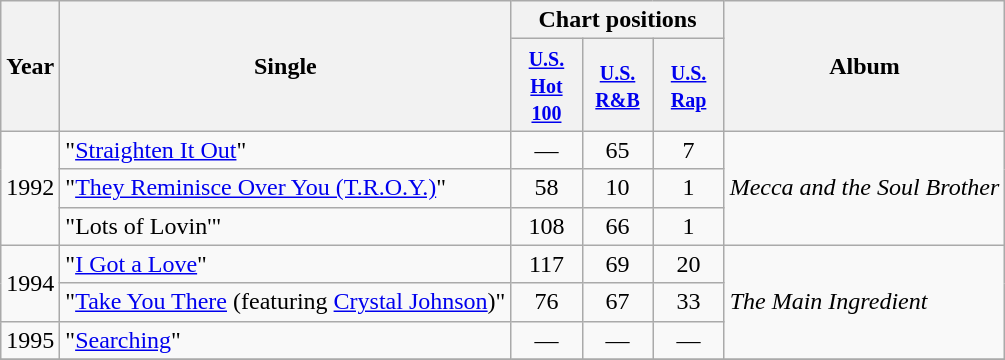<table class="wikitable">
<tr>
<th rowspan="2">Year</th>
<th rowspan="2">Single</th>
<th colspan="3">Chart positions</th>
<th rowspan="2">Album</th>
</tr>
<tr>
<th width="40"><small><a href='#'>U.S. Hot 100</a></small></th>
<th width="40"><small><a href='#'>U.S. R&B</a></small></th>
<th width="40"><small><a href='#'>U.S. Rap</a></small></th>
</tr>
<tr>
<td align="center" rowspan="3">1992</td>
<td align="left">"<a href='#'>Straighten It Out</a>"</td>
<td align="center">—</td>
<td align="center">65</td>
<td align="center">7</td>
<td align="left" rowspan="3"><em>Mecca and the Soul Brother</em></td>
</tr>
<tr>
<td align="left">"<a href='#'>They Reminisce Over You (T.R.O.Y.)</a>"</td>
<td align="center">58</td>
<td align="center">10</td>
<td align="center">1</td>
</tr>
<tr>
<td align="left">"Lots of Lovin'"</td>
<td align="center">108</td>
<td align="center">66</td>
<td align="center">1</td>
</tr>
<tr>
<td align="center" rowspan="2">1994</td>
<td align="left">"<a href='#'>I Got a Love</a>"</td>
<td align="center">117</td>
<td align="center">69</td>
<td align="center">20</td>
<td align="left" rowspan="3"><em>The Main Ingredient</em></td>
</tr>
<tr>
<td align="left">"<a href='#'>Take You There</a> (featuring <a href='#'>Crystal Johnson</a>)"</td>
<td align="center">76</td>
<td align="center">67</td>
<td align="center">33</td>
</tr>
<tr>
<td>1995</td>
<td align="left">"<a href='#'>Searching</a>"</td>
<td align="center">—</td>
<td align="center">—</td>
<td align="center">—</td>
</tr>
<tr>
</tr>
</table>
